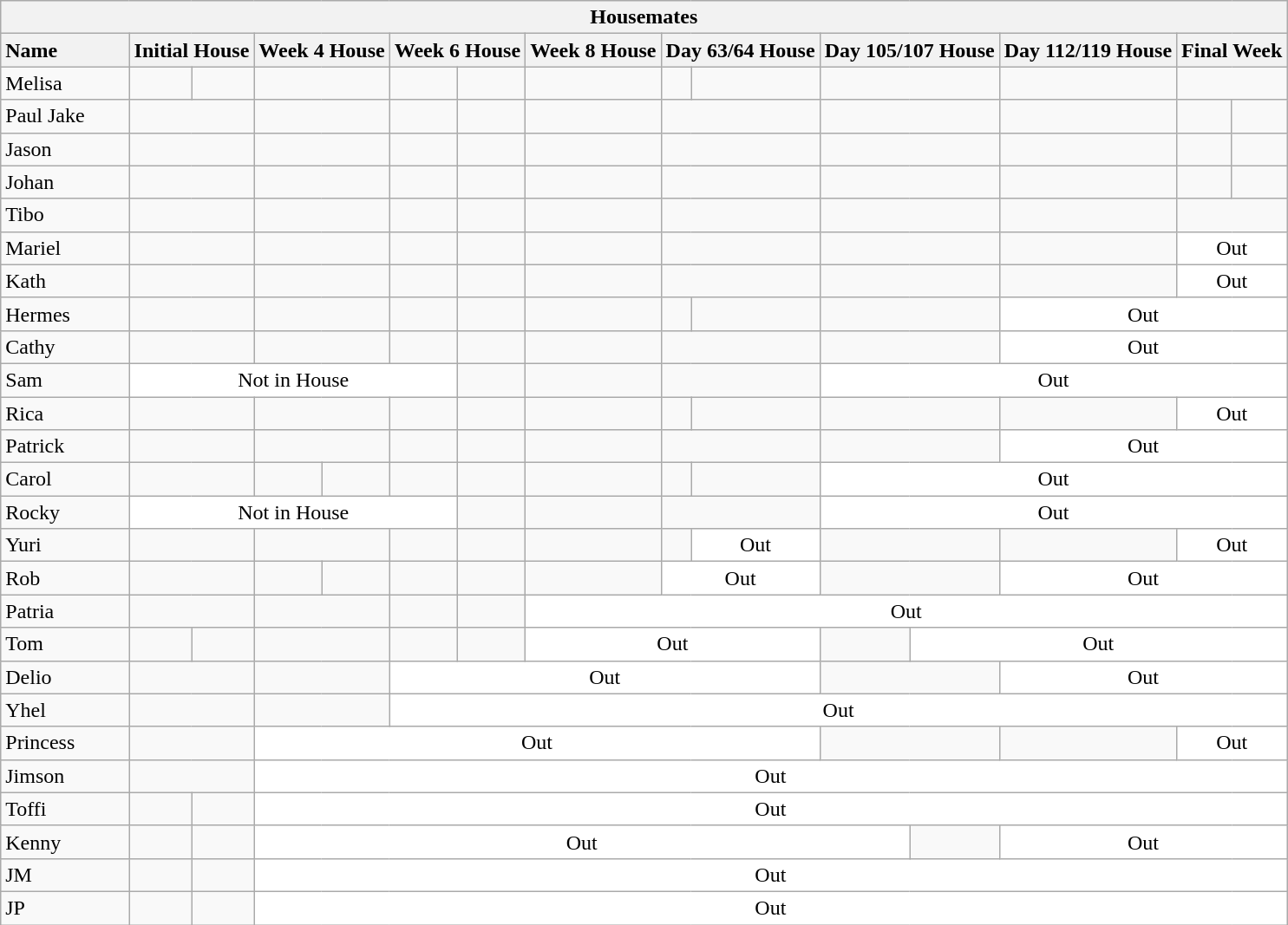<table class="wikitable">
<tr>
<th colspan=16 class="unsortable">Housemates</th>
</tr>
<tr>
<th style="text-align:left" width=10%>Name</th>
<th style="text-align:center" colspan=2>Initial House</th>
<th style="text-align:center" colspan=2>Week 4 House</th>
<th style="text-align:center" colspan=2>Week 6 House</th>
<th style="text-align:center">Week 8 House</th>
<th style="text-align:center" colspan=2>Day 63/64 House</th>
<th style="text-align:center" colspan=2>Day 105/107 House</th>
<th style="text-align:center" colspan=2>Day 112/119 House</th>
<th style="text-align:center" colspan=2>Final Week</th>
</tr>
<tr>
<td>Melisa</td>
<td align="center"></td>
<td align="center"></td>
<td align="center" colspan=2></td>
<td align="center"></td>
<td align="center"></td>
<td align="center"></td>
<td align="center"></td>
<td align="center"></td>
<td align="center" colspan=2></td>
<td align="center" colspan=2></td>
<td align="center" colspan=2></td>
</tr>
<tr>
<td>Paul Jake</td>
<td align="center" colspan=2></td>
<td align="center" colspan=2></td>
<td align="center"></td>
<td align="center"></td>
<td align="center"></td>
<td align="center" colspan=2></td>
<td align="center" colspan=2></td>
<td align="center" colspan=2></td>
<td align="center"></td>
<td align="center"></td>
</tr>
<tr>
<td>Jason</td>
<td align="center" colspan=2></td>
<td align="center" colspan=2></td>
<td align="center"></td>
<td align="center"></td>
<td align="center"></td>
<td align="center" colspan=2></td>
<td align="center" colspan=2></td>
<td align="center" colspan=2></td>
<td align="center"></td>
<td align="center"></td>
</tr>
<tr>
<td>Johan</td>
<td align="center" colspan=2></td>
<td align="center" colspan=2></td>
<td align="center"></td>
<td align="center"></td>
<td align="center"></td>
<td align="center" colspan=2></td>
<td align="center" colspan=2></td>
<td align="center" colspan=2></td>
<td align="center"></td>
<td align="center"></td>
</tr>
<tr>
<td>Tibo</td>
<td align="center" colspan=2></td>
<td align="center" colspan=2></td>
<td align="center"></td>
<td align="center"></td>
<td align="center"></td>
<td align="center" colspan=2></td>
<td align="center" colspan=2></td>
<td align="center" colspan=2></td>
<td align="center" colspan=2></td>
</tr>
<tr>
<td>Mariel</td>
<td align="center" colspan=2></td>
<td align="center" colspan=2></td>
<td align="center"></td>
<td align="center"></td>
<td align="center"></td>
<td align="center" colspan=2></td>
<td align="center" colspan=2></td>
<td align="center" colspan=2></td>
<td align="center" colspan=2 style="background:#fff;">Out</td>
</tr>
<tr>
<td>Kath</td>
<td align="center" colspan=2></td>
<td align="center" colspan=2></td>
<td align="center"></td>
<td align="center"></td>
<td align="center"></td>
<td align="center" colspan=2></td>
<td align="center" colspan=2></td>
<td align="center" colspan=2></td>
<td align="center" colspan=2 style="background:#fff;">Out</td>
</tr>
<tr>
<td>Hermes</td>
<td align="center" colspan=2></td>
<td align="center" colspan=2></td>
<td align="center"></td>
<td align="center"></td>
<td align="center"></td>
<td align="center"></td>
<td align="center"></td>
<td align="center" colspan=2></td>
<td align="center" colspan=4 style="background:#fff;">Out</td>
</tr>
<tr>
<td>Cathy</td>
<td align="center" colspan=2></td>
<td align="center" colspan=2></td>
<td align="center"></td>
<td align="center"></td>
<td align="center"></td>
<td align="center" colspan=2></td>
<td align="center" colspan=2></td>
<td align="center" colspan=4 style="background:#fff;">Out</td>
</tr>
<tr>
<td>Sam</td>
<td align="center" colspan=5 style="background:#fff;">Not in House</td>
<td align="center"></td>
<td align="center"></td>
<td align="center" colspan=2></td>
<td align="center" colspan=6 style="background:#fff;">Out</td>
</tr>
<tr>
<td>Rica</td>
<td align="center" colspan=2></td>
<td align="center" colspan=2></td>
<td align="center"></td>
<td align="center"></td>
<td align="center"></td>
<td align="center"></td>
<td align="center"></td>
<td align="center" colspan=2></td>
<td align="center" colspan=2></td>
<td align="center" colspan=2 style="background:#fff;">Out</td>
</tr>
<tr>
<td>Patrick</td>
<td align="center" colspan=2></td>
<td align="center" colspan=2></td>
<td align="center"></td>
<td align="center"></td>
<td align="center"></td>
<td align="center" colspan=2></td>
<td align="center" colspan=2></td>
<td align="center" colspan=4 style="background:#fff;">Out</td>
</tr>
<tr>
<td>Carol</td>
<td align="center" colspan=2></td>
<td align="center"></td>
<td align="center"></td>
<td align="center"></td>
<td align="center"></td>
<td align="center"></td>
<td align="center"></td>
<td align="center"></td>
<td align="center" colspan=6 style="background:#fff;">Out</td>
</tr>
<tr>
<td>Rocky</td>
<td align="center" colspan=5 style="background:#fff;">Not in House</td>
<td align="center"></td>
<td align="center"></td>
<td align="center" colspan=2></td>
<td align="center" colspan=6 style="background:#fff;">Out</td>
</tr>
<tr>
<td>Yuri</td>
<td align="center" colspan=2></td>
<td align="center" colspan=2></td>
<td align="center"></td>
<td align="center"></td>
<td align="center"></td>
<td align="center"></td>
<td align="center" colspan=1 style="background:#fff;">Out</td>
<td align="center" colspan=2></td>
<td align="center" colspan=2></td>
<td align="center" colspan=2 style="background:#fff;">Out</td>
</tr>
<tr>
<td>Rob</td>
<td align="center" colspan=2></td>
<td align="center"></td>
<td align="center"></td>
<td align="center"></td>
<td align="center"></td>
<td align="center"></td>
<td align="center" colspan=2 style="background:#fff;">Out</td>
<td align="center" colspan=2></td>
<td align="center" colspan=4 style="background:#fff;">Out</td>
</tr>
<tr>
<td>Patria</td>
<td align="center" colspan=2></td>
<td align="center" colspan=2></td>
<td align="center"></td>
<td align="center"></td>
<td align="center" colspan=9 style="background:#fff;">Out</td>
</tr>
<tr>
<td>Tom</td>
<td align="center"></td>
<td align="center"></td>
<td align="center" colspan=2></td>
<td align="center"></td>
<td align="center"></td>
<td align="center" colspan=3 style="background:#fff;">Out</td>
<td align="center"></td>
<td align="center" colspan=5 style="background:#fff;">Out</td>
</tr>
<tr>
<td>Delio</td>
<td align="center" colspan=2></td>
<td align="center" colspan=2></td>
<td align="center" colspan=5 style="background:#fff;">Out</td>
<td align="center" colspan=2></td>
<td align="center" colspan=4 style="background:#fff;">Out</td>
</tr>
<tr>
<td>Yhel</td>
<td align="center" colspan=2></td>
<td align="center" colspan=2></td>
<td align="center" colspan=11 style="background:#fff;">Out</td>
</tr>
<tr>
<td>Princess</td>
<td align="center" colspan=2></td>
<td align="center" colspan=7 style="background:#fff;">Out</td>
<td align="center" colspan=2></td>
<td align="center" colspan=2></td>
<td align="center" colspan=2 style="background:#fff;">Out</td>
</tr>
<tr>
<td>Jimson</td>
<td align="center" colspan=2></td>
<td align="center" colspan=13 style="background:#fff;">Out</td>
</tr>
<tr>
<td>Toffi</td>
<td align="center"></td>
<td align="center"></td>
<td align="center" colspan=13 style="background:#fff;">Out</td>
</tr>
<tr>
<td>Kenny</td>
<td align="center"></td>
<td align="center"></td>
<td align="center" colspan=8 style="background:#fff;">Out</td>
<td align="center"></td>
<td align="center"  colspan=4 style="background:#fff;">Out</td>
</tr>
<tr>
<td>JM</td>
<td align="center"></td>
<td align="center"></td>
<td align="center" colspan=13 style="background:#fff;">Out</td>
</tr>
<tr>
<td>JP</td>
<td align="center"></td>
<td align="center"></td>
<td align="center" colspan=13 style="background:#fff;">Out</td>
</tr>
</table>
